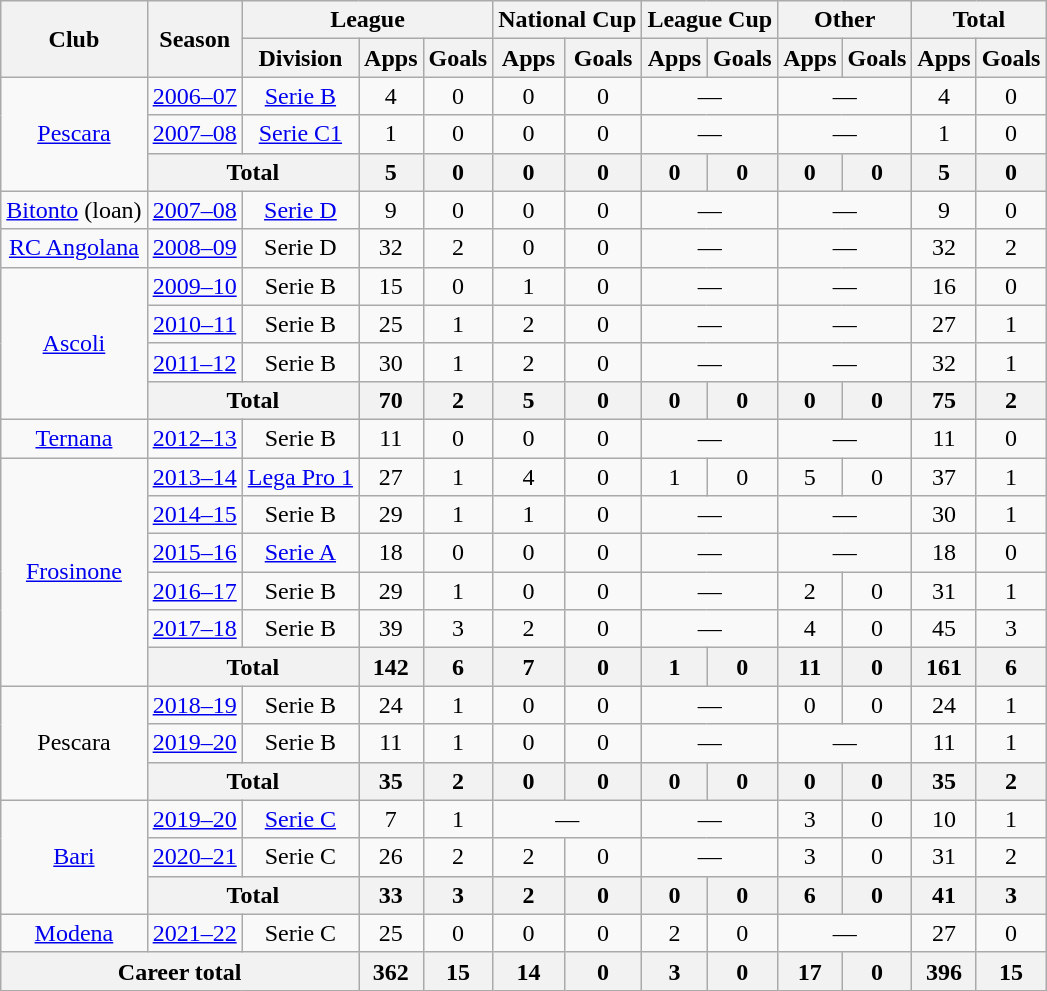<table class="wikitable" style="text-align:center">
<tr>
<th rowspan="2">Club</th>
<th rowspan="2">Season</th>
<th colspan="3">League</th>
<th colspan="2">National Cup</th>
<th colspan="2">League Cup</th>
<th colspan="2">Other</th>
<th colspan="2">Total</th>
</tr>
<tr>
<th>Division</th>
<th>Apps</th>
<th>Goals</th>
<th>Apps</th>
<th>Goals</th>
<th>Apps</th>
<th>Goals</th>
<th>Apps</th>
<th>Goals</th>
<th>Apps</th>
<th>Goals</th>
</tr>
<tr>
<td rowspan="3"><a href='#'>Pescara</a></td>
<td><a href='#'>2006–07</a></td>
<td><a href='#'>Serie B</a></td>
<td>4</td>
<td>0</td>
<td>0</td>
<td>0</td>
<td colspan="2">—</td>
<td colspan="2">—</td>
<td>4</td>
<td>0</td>
</tr>
<tr>
<td><a href='#'>2007–08</a></td>
<td><a href='#'>Serie C1</a></td>
<td>1</td>
<td>0</td>
<td>0</td>
<td>0</td>
<td colspan="2">—</td>
<td colspan="2">—</td>
<td>1</td>
<td>0</td>
</tr>
<tr>
<th colspan="2">Total</th>
<th>5</th>
<th>0</th>
<th>0</th>
<th>0</th>
<th>0</th>
<th>0</th>
<th>0</th>
<th>0</th>
<th>5</th>
<th>0</th>
</tr>
<tr>
<td><a href='#'>Bitonto</a> (loan)</td>
<td><a href='#'>2007–08</a></td>
<td><a href='#'>Serie D</a></td>
<td>9</td>
<td>0</td>
<td>0</td>
<td>0</td>
<td colspan="2">—</td>
<td colspan="2">—</td>
<td>9</td>
<td>0</td>
</tr>
<tr>
<td><a href='#'>RC Angolana</a></td>
<td><a href='#'>2008–09</a></td>
<td>Serie D</td>
<td>32</td>
<td>2</td>
<td>0</td>
<td>0</td>
<td colspan="2">—</td>
<td colspan="2">—</td>
<td>32</td>
<td>2</td>
</tr>
<tr>
<td rowspan="4"><a href='#'>Ascoli</a></td>
<td><a href='#'>2009–10</a></td>
<td>Serie B</td>
<td>15</td>
<td>0</td>
<td>1</td>
<td>0</td>
<td colspan="2">—</td>
<td colspan="2">—</td>
<td>16</td>
<td>0</td>
</tr>
<tr>
<td><a href='#'>2010–11</a></td>
<td>Serie B</td>
<td>25</td>
<td>1</td>
<td>2</td>
<td>0</td>
<td colspan="2">—</td>
<td colspan="2">—</td>
<td>27</td>
<td>1</td>
</tr>
<tr>
<td><a href='#'>2011–12</a></td>
<td>Serie B</td>
<td>30</td>
<td>1</td>
<td>2</td>
<td>0</td>
<td colspan="2">—</td>
<td colspan="2">—</td>
<td>32</td>
<td>1</td>
</tr>
<tr>
<th colspan="2">Total</th>
<th>70</th>
<th>2</th>
<th>5</th>
<th>0</th>
<th>0</th>
<th>0</th>
<th>0</th>
<th>0</th>
<th>75</th>
<th>2</th>
</tr>
<tr>
<td><a href='#'>Ternana</a></td>
<td><a href='#'>2012–13</a></td>
<td>Serie B</td>
<td>11</td>
<td>0</td>
<td>0</td>
<td>0</td>
<td colspan="2">—</td>
<td colspan="2">—</td>
<td>11</td>
<td>0</td>
</tr>
<tr>
<td rowspan="6"><a href='#'>Frosinone</a></td>
<td><a href='#'>2013–14</a></td>
<td><a href='#'>Lega Pro 1</a></td>
<td>27</td>
<td>1</td>
<td>4</td>
<td>0</td>
<td>1</td>
<td>0</td>
<td>5</td>
<td>0</td>
<td>37</td>
<td>1</td>
</tr>
<tr>
<td><a href='#'>2014–15</a></td>
<td>Serie B</td>
<td>29</td>
<td>1</td>
<td>1</td>
<td>0</td>
<td colspan="2">—</td>
<td colspan="2">—</td>
<td>30</td>
<td>1</td>
</tr>
<tr>
<td><a href='#'>2015–16</a></td>
<td><a href='#'>Serie A</a></td>
<td>18</td>
<td>0</td>
<td>0</td>
<td>0</td>
<td colspan="2">—</td>
<td colspan="2">—</td>
<td>18</td>
<td>0</td>
</tr>
<tr>
<td><a href='#'>2016–17</a></td>
<td>Serie B</td>
<td>29</td>
<td>1</td>
<td>0</td>
<td>0</td>
<td colspan="2">—</td>
<td>2</td>
<td>0</td>
<td>31</td>
<td>1</td>
</tr>
<tr>
<td><a href='#'>2017–18</a></td>
<td>Serie B</td>
<td>39</td>
<td>3</td>
<td>2</td>
<td>0</td>
<td colspan="2">—</td>
<td>4</td>
<td>0</td>
<td>45</td>
<td>3</td>
</tr>
<tr>
<th colspan="2">Total</th>
<th>142</th>
<th>6</th>
<th>7</th>
<th>0</th>
<th>1</th>
<th>0</th>
<th>11</th>
<th>0</th>
<th>161</th>
<th>6</th>
</tr>
<tr>
<td rowspan="3">Pescara</td>
<td><a href='#'>2018–19</a></td>
<td>Serie B</td>
<td>24</td>
<td>1</td>
<td>0</td>
<td>0</td>
<td colspan="2">—</td>
<td>0</td>
<td>0</td>
<td>24</td>
<td>1</td>
</tr>
<tr>
<td><a href='#'>2019–20</a></td>
<td>Serie B</td>
<td>11</td>
<td>1</td>
<td>0</td>
<td>0</td>
<td colspan="2">—</td>
<td colspan="2">—</td>
<td>11</td>
<td>1</td>
</tr>
<tr>
<th colspan="2">Total</th>
<th>35</th>
<th>2</th>
<th>0</th>
<th>0</th>
<th>0</th>
<th>0</th>
<th>0</th>
<th>0</th>
<th>35</th>
<th>2</th>
</tr>
<tr>
<td rowspan="3"><a href='#'>Bari</a></td>
<td><a href='#'>2019–20</a></td>
<td><a href='#'>Serie C</a></td>
<td>7</td>
<td>1</td>
<td colspan="2">—</td>
<td colspan="2">—</td>
<td>3</td>
<td>0</td>
<td>10</td>
<td>1</td>
</tr>
<tr>
<td><a href='#'>2020–21</a></td>
<td>Serie C</td>
<td>26</td>
<td>2</td>
<td>2</td>
<td>0</td>
<td colspan="2">—</td>
<td>3</td>
<td>0</td>
<td>31</td>
<td>2</td>
</tr>
<tr>
<th colspan="2">Total</th>
<th>33</th>
<th>3</th>
<th>2</th>
<th>0</th>
<th>0</th>
<th>0</th>
<th>6</th>
<th>0</th>
<th>41</th>
<th>3</th>
</tr>
<tr>
<td><a href='#'>Modena</a></td>
<td><a href='#'>2021–22</a></td>
<td>Serie C</td>
<td>25</td>
<td>0</td>
<td>0</td>
<td>0</td>
<td>2</td>
<td>0</td>
<td colspan="2">—</td>
<td>27</td>
<td>0</td>
</tr>
<tr>
<th colspan="3">Career total</th>
<th>362</th>
<th>15</th>
<th>14</th>
<th>0</th>
<th>3</th>
<th>0</th>
<th>17</th>
<th>0</th>
<th>396</th>
<th>15</th>
</tr>
</table>
